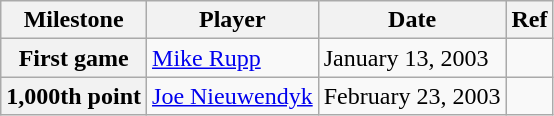<table class="wikitable">
<tr>
<th scope="col">Milestone</th>
<th scope="col">Player</th>
<th scope="col">Date</th>
<th scope="col">Ref</th>
</tr>
<tr>
<th>First game</th>
<td><a href='#'>Mike Rupp</a></td>
<td>January 13, 2003</td>
<td></td>
</tr>
<tr>
<th>1,000th point</th>
<td><a href='#'>Joe Nieuwendyk</a></td>
<td>February 23, 2003</td>
<td></td>
</tr>
</table>
